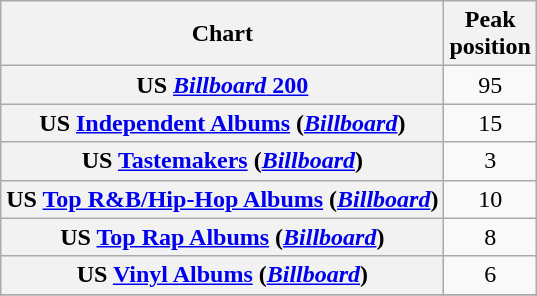<table class="wikitable plainrowheaders sortable" style="text-align:center;" border="1">
<tr>
<th scope="col">Chart</th>
<th scope="col">Peak<br>position</th>
</tr>
<tr>
<th scope="row">US <a href='#'><em>Billboard</em> 200</a></th>
<td>95</td>
</tr>
<tr>
<th scope="row">US <a href='#'>Independent Albums</a> (<em><a href='#'>Billboard</a></em>)</th>
<td>15</td>
</tr>
<tr>
<th scope="row">US <a href='#'>Tastemakers</a> (<em><a href='#'>Billboard</a></em>)</th>
<td>3</td>
</tr>
<tr>
<th scope="row">US <a href='#'>Top R&B/Hip-Hop Albums</a> (<em><a href='#'>Billboard</a></em>)</th>
<td>10</td>
</tr>
<tr>
<th scope="row">US <a href='#'>Top Rap Albums</a> (<em><a href='#'>Billboard</a></em>)</th>
<td>8</td>
</tr>
<tr>
<th scope="row">US <a href='#'>Vinyl Albums</a> (<em><a href='#'>Billboard</a></em>)</th>
<td>6</td>
</tr>
<tr>
</tr>
</table>
